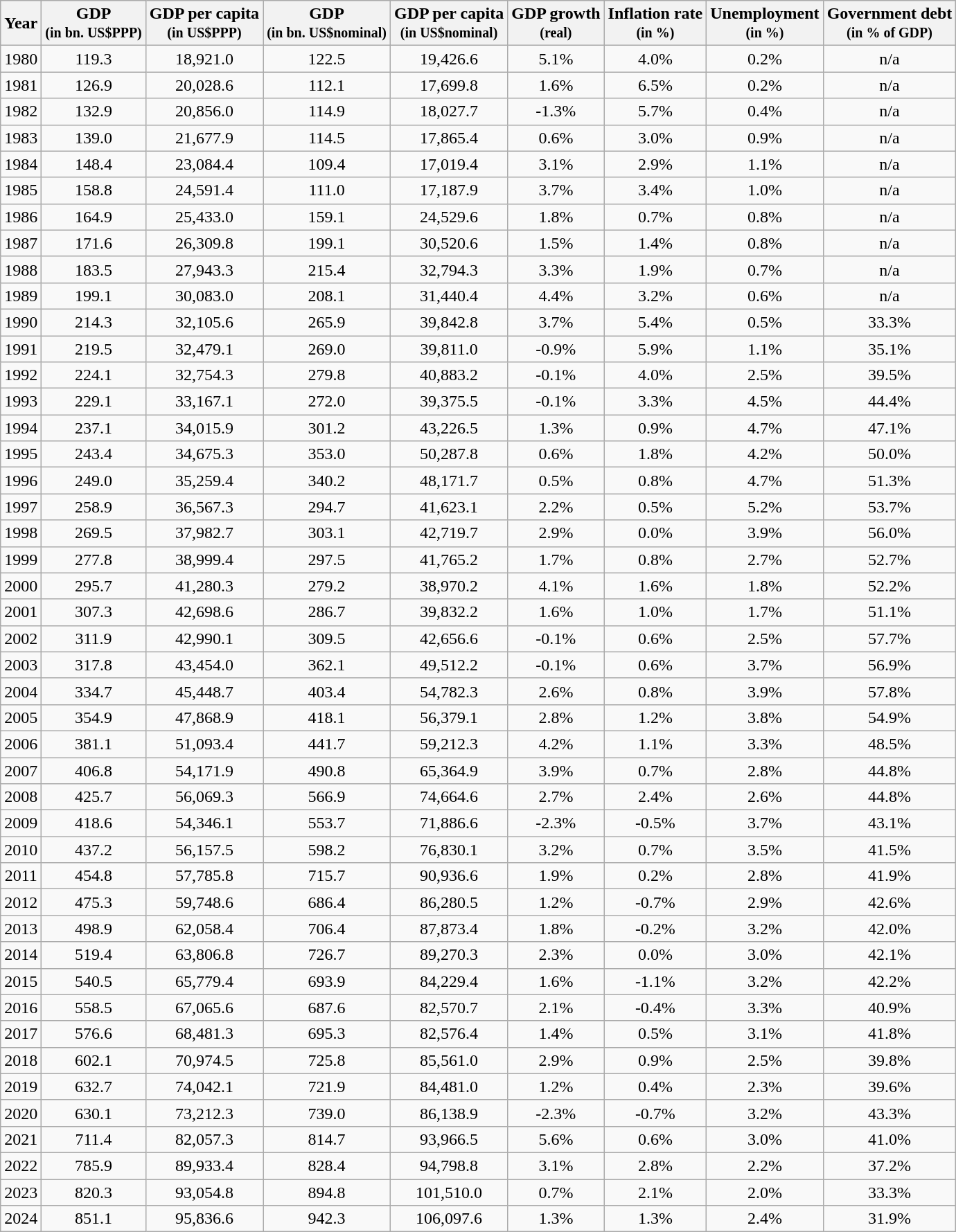<table class="wikitable sortable sticky-header" style="text-align:center;">
<tr>
<th>Year</th>
<th>GDP <br><small>(in bn. US$PPP)</small></th>
<th>GDP per capita<br><small>(in US$PPP)</small></th>
<th>GDP<br><small>(in bn. US$nominal)</small></th>
<th>GDP per capita<br><small>(in US$nominal)</small></th>
<th>GDP growth<br><small>(real)</small></th>
<th>Inflation rate<br><small>(in %)</small></th>
<th>Unemployment<br><small>(in %)</small></th>
<th>Government debt<br><small>(in % of GDP)</small></th>
</tr>
<tr>
<td>1980</td>
<td>119.3</td>
<td>18,921.0</td>
<td>122.5</td>
<td>19,426.6</td>
<td>5.1%</td>
<td>4.0%</td>
<td>0.2%</td>
<td>n/a</td>
</tr>
<tr>
<td>1981</td>
<td>126.9</td>
<td>20,028.6</td>
<td>112.1</td>
<td>17,699.8</td>
<td>1.6%</td>
<td>6.5%</td>
<td>0.2%</td>
<td>n/a</td>
</tr>
<tr>
<td>1982</td>
<td>132.9</td>
<td>20,856.0</td>
<td>114.9</td>
<td>18,027.7</td>
<td>-1.3%</td>
<td>5.7%</td>
<td>0.4%</td>
<td>n/a</td>
</tr>
<tr>
<td>1983</td>
<td>139.0</td>
<td>21,677.9</td>
<td>114.5</td>
<td>17,865.4</td>
<td>0.6%</td>
<td>3.0%</td>
<td>0.9%</td>
<td>n/a</td>
</tr>
<tr>
<td>1984</td>
<td>148.4</td>
<td>23,084.4</td>
<td>109.4</td>
<td>17,019.4</td>
<td>3.1%</td>
<td>2.9%</td>
<td>1.1%</td>
<td>n/a</td>
</tr>
<tr>
<td>1985</td>
<td>158.8</td>
<td>24,591.4</td>
<td>111.0</td>
<td>17,187.9</td>
<td>3.7%</td>
<td>3.4%</td>
<td>1.0%</td>
<td>n/a</td>
</tr>
<tr>
<td>1986</td>
<td>164.9</td>
<td>25,433.0</td>
<td>159.1</td>
<td>24,529.6</td>
<td>1.8%</td>
<td>0.7%</td>
<td>0.8%</td>
<td>n/a</td>
</tr>
<tr>
<td>1987</td>
<td>171.6</td>
<td>26,309.8</td>
<td>199.1</td>
<td>30,520.6</td>
<td>1.5%</td>
<td>1.4%</td>
<td>0.8%</td>
<td>n/a</td>
</tr>
<tr>
<td>1988</td>
<td>183.5</td>
<td>27,943.3</td>
<td>215.4</td>
<td>32,794.3</td>
<td>3.3%</td>
<td>1.9%</td>
<td>0.7%</td>
<td>n/a</td>
</tr>
<tr>
<td>1989</td>
<td>199.1</td>
<td>30,083.0</td>
<td>208.1</td>
<td>31,440.4</td>
<td>4.4%</td>
<td>3.2%</td>
<td>0.6%</td>
<td>n/a</td>
</tr>
<tr>
<td>1990</td>
<td>214.3</td>
<td>32,105.6</td>
<td>265.9</td>
<td>39,842.8</td>
<td>3.7%</td>
<td>5.4%</td>
<td>0.5%</td>
<td>33.3%</td>
</tr>
<tr>
<td>1991</td>
<td>219.5</td>
<td>32,479.1</td>
<td>269.0</td>
<td>39,811.0</td>
<td>-0.9%</td>
<td>5.9%</td>
<td>1.1%</td>
<td>35.1%</td>
</tr>
<tr>
<td>1992</td>
<td>224.1</td>
<td>32,754.3</td>
<td>279.8</td>
<td>40,883.2</td>
<td>-0.1%</td>
<td>4.0%</td>
<td>2.5%</td>
<td>39.5%</td>
</tr>
<tr>
<td>1993</td>
<td>229.1</td>
<td>33,167.1</td>
<td>272.0</td>
<td>39,375.5</td>
<td>-0.1%</td>
<td>3.3%</td>
<td>4.5%</td>
<td>44.4%</td>
</tr>
<tr>
<td>1994</td>
<td>237.1</td>
<td>34,015.9</td>
<td>301.2</td>
<td>43,226.5</td>
<td>1.3%</td>
<td>0.9%</td>
<td>4.7%</td>
<td>47.1%</td>
</tr>
<tr>
<td>1995</td>
<td>243.4</td>
<td>34,675.3</td>
<td>353.0</td>
<td>50,287.8</td>
<td>0.6%</td>
<td>1.8%</td>
<td>4.2%</td>
<td>50.0%</td>
</tr>
<tr>
<td>1996</td>
<td>249.0</td>
<td>35,259.4</td>
<td>340.2</td>
<td>48,171.7</td>
<td>0.5%</td>
<td>0.8%</td>
<td>4.7%</td>
<td>51.3%</td>
</tr>
<tr>
<td>1997</td>
<td>258.9</td>
<td>36,567.3</td>
<td>294.7</td>
<td>41,623.1</td>
<td>2.2%</td>
<td>0.5%</td>
<td>5.2%</td>
<td>53.7%</td>
</tr>
<tr>
<td>1998</td>
<td>269.5</td>
<td>37,982.7</td>
<td>303.1</td>
<td>42,719.7</td>
<td>2.9%</td>
<td>0.0%</td>
<td>3.9%</td>
<td>56.0%</td>
</tr>
<tr>
<td>1999</td>
<td>277.8</td>
<td>38,999.4</td>
<td>297.5</td>
<td>41,765.2</td>
<td>1.7%</td>
<td>0.8%</td>
<td>2.7%</td>
<td>52.7%</td>
</tr>
<tr>
<td>2000</td>
<td>295.7</td>
<td>41,280.3</td>
<td>279.2</td>
<td>38,970.2</td>
<td>4.1%</td>
<td>1.6%</td>
<td>1.8%</td>
<td>52.2%</td>
</tr>
<tr>
<td>2001</td>
<td>307.3</td>
<td>42,698.6</td>
<td>286.7</td>
<td>39,832.2</td>
<td>1.6%</td>
<td>1.0%</td>
<td>1.7%</td>
<td>51.1%</td>
</tr>
<tr>
<td>2002</td>
<td>311.9</td>
<td>42,990.1</td>
<td>309.5</td>
<td>42,656.6</td>
<td>-0.1%</td>
<td>0.6%</td>
<td>2.5%</td>
<td>57.7%</td>
</tr>
<tr>
<td>2003</td>
<td>317.8</td>
<td>43,454.0</td>
<td>362.1</td>
<td>49,512.2</td>
<td>-0.1%</td>
<td>0.6%</td>
<td>3.7%</td>
<td>56.9%</td>
</tr>
<tr>
<td>2004</td>
<td>334.7</td>
<td>45,448.7</td>
<td>403.4</td>
<td>54,782.3</td>
<td>2.6%</td>
<td>0.8%</td>
<td>3.9%</td>
<td>57.8%</td>
</tr>
<tr>
<td>2005</td>
<td>354.9</td>
<td>47,868.9</td>
<td>418.1</td>
<td>56,379.1</td>
<td>2.8%</td>
<td>1.2%</td>
<td>3.8%</td>
<td>54.9%</td>
</tr>
<tr>
<td>2006</td>
<td>381.1</td>
<td>51,093.4</td>
<td>441.7</td>
<td>59,212.3</td>
<td>4.2%</td>
<td>1.1%</td>
<td>3.3%</td>
<td>48.5%</td>
</tr>
<tr>
<td>2007</td>
<td>406.8</td>
<td>54,171.9</td>
<td>490.8</td>
<td>65,364.9</td>
<td>3.9%</td>
<td>0.7%</td>
<td>2.8%</td>
<td>44.8%</td>
</tr>
<tr>
<td>2008</td>
<td>425.7</td>
<td>56,069.3</td>
<td>566.9</td>
<td>74,664.6</td>
<td>2.7%</td>
<td>2.4%</td>
<td>2.6%</td>
<td>44.8%</td>
</tr>
<tr>
<td>2009</td>
<td>418.6</td>
<td>54,346.1</td>
<td>553.7</td>
<td>71,886.6</td>
<td>-2.3%</td>
<td>-0.5%</td>
<td>3.7%</td>
<td>43.1%</td>
</tr>
<tr>
<td>2010</td>
<td>437.2</td>
<td>56,157.5</td>
<td>598.2</td>
<td>76,830.1</td>
<td>3.2%</td>
<td>0.7%</td>
<td>3.5%</td>
<td>41.5%</td>
</tr>
<tr>
<td>2011</td>
<td>454.8</td>
<td>57,785.8</td>
<td>715.7</td>
<td>90,936.6</td>
<td>1.9%</td>
<td>0.2%</td>
<td>2.8%</td>
<td>41.9%</td>
</tr>
<tr>
<td>2012</td>
<td>475.3</td>
<td>59,748.6</td>
<td>686.4</td>
<td>86,280.5</td>
<td>1.2%</td>
<td>-0.7%</td>
<td>2.9%</td>
<td>42.6%</td>
</tr>
<tr>
<td>2013</td>
<td>498.9</td>
<td>62,058.4</td>
<td>706.4</td>
<td>87,873.4</td>
<td>1.8%</td>
<td>-0.2%</td>
<td>3.2%</td>
<td>42.0%</td>
</tr>
<tr>
<td>2014</td>
<td>519.4</td>
<td>63,806.8</td>
<td>726.7</td>
<td>89,270.3</td>
<td>2.3%</td>
<td>0.0%</td>
<td>3.0%</td>
<td>42.1%</td>
</tr>
<tr>
<td>2015</td>
<td>540.5</td>
<td>65,779.4</td>
<td>693.9</td>
<td>84,229.4</td>
<td>1.6%</td>
<td>-1.1%</td>
<td>3.2%</td>
<td>42.2%</td>
</tr>
<tr>
<td>2016</td>
<td>558.5</td>
<td>67,065.6</td>
<td>687.6</td>
<td>82,570.7</td>
<td>2.1%</td>
<td>-0.4%</td>
<td>3.3%</td>
<td>40.9%</td>
</tr>
<tr>
<td>2017</td>
<td>576.6</td>
<td>68,481.3</td>
<td>695.3</td>
<td>82,576.4</td>
<td>1.4%</td>
<td>0.5%</td>
<td>3.1%</td>
<td>41.8%</td>
</tr>
<tr>
<td>2018</td>
<td>602.1</td>
<td>70,974.5</td>
<td>725.8</td>
<td>85,561.0</td>
<td>2.9%</td>
<td>0.9%</td>
<td>2.5%</td>
<td>39.8%</td>
</tr>
<tr>
<td>2019</td>
<td>632.7</td>
<td>74,042.1</td>
<td>721.9</td>
<td>84,481.0</td>
<td>1.2%</td>
<td>0.4%</td>
<td>2.3%</td>
<td>39.6%</td>
</tr>
<tr>
<td>2020</td>
<td>630.1</td>
<td>73,212.3</td>
<td>739.0</td>
<td>86,138.9</td>
<td>-2.3%</td>
<td>-0.7%</td>
<td>3.2%</td>
<td>43.3%</td>
</tr>
<tr>
<td>2021</td>
<td>711.4</td>
<td>82,057.3</td>
<td>814.7</td>
<td>93,966.5</td>
<td>5.6%</td>
<td>0.6%</td>
<td>3.0%</td>
<td>41.0%</td>
</tr>
<tr>
<td>2022</td>
<td>785.9</td>
<td>89,933.4</td>
<td>828.4</td>
<td>94,798.8</td>
<td>3.1%</td>
<td>2.8%</td>
<td>2.2%</td>
<td>37.2%</td>
</tr>
<tr>
<td>2023</td>
<td>820.3</td>
<td>93,054.8</td>
<td>894.8</td>
<td>101,510.0</td>
<td>0.7%</td>
<td>2.1%</td>
<td>2.0%</td>
<td>33.3%</td>
</tr>
<tr>
<td>2024</td>
<td>851.1</td>
<td>95,836.6</td>
<td>942.3</td>
<td>106,097.6</td>
<td>1.3%</td>
<td>1.3%</td>
<td>2.4%</td>
<td>31.9%</td>
</tr>
</table>
